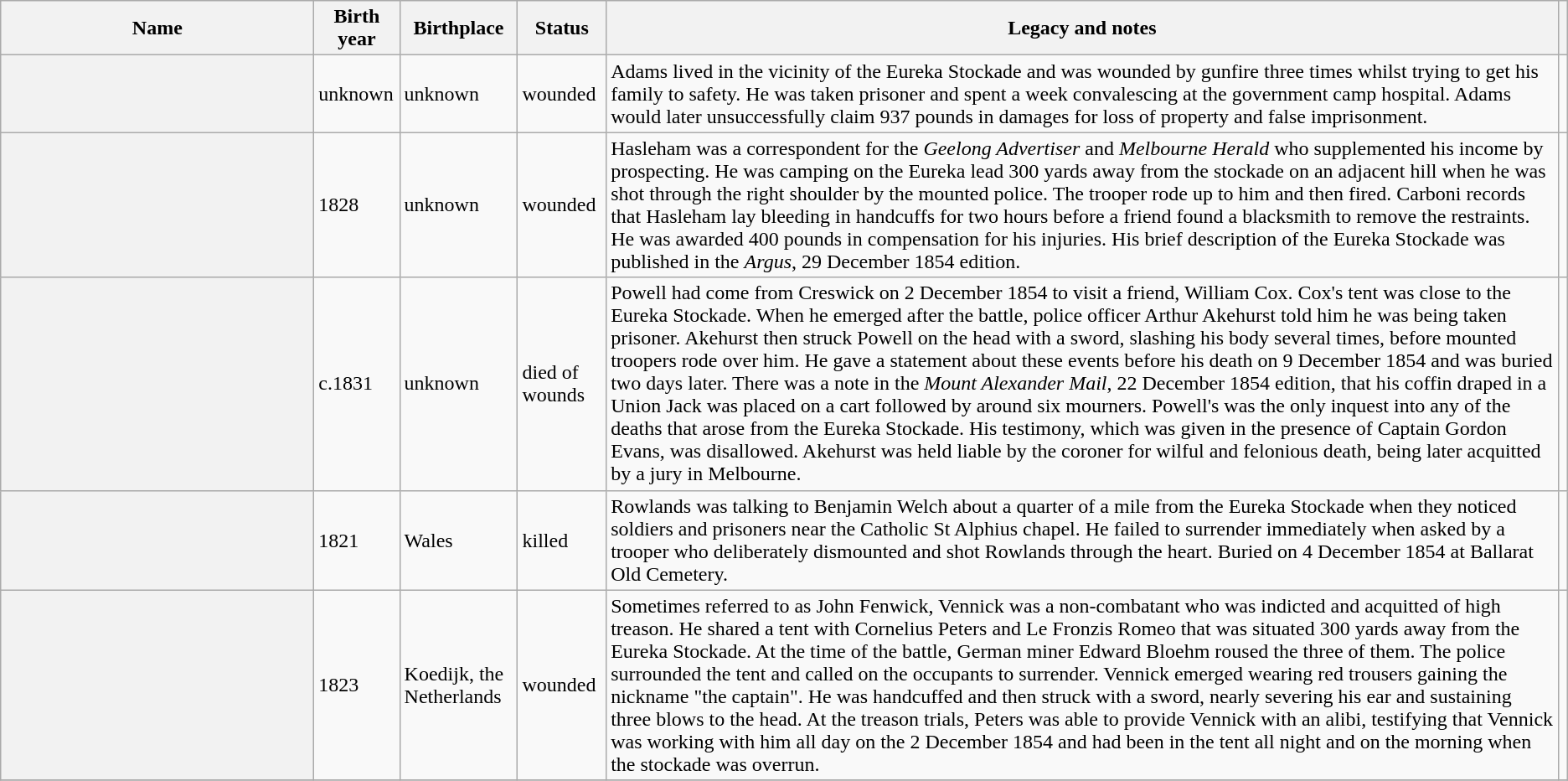<table class="wikitable sortable plainrowheaders">
<tr>
<th scope="col" width=20%>Name</th>
<th scope="col">Birth year</th>
<th scope="col">Birthplace</th>
<th scope="col">Status</th>
<th scope="col" class="unsortable">Legacy and notes</th>
<th scope="col" class="unsortable"></th>
</tr>
<tr>
<th scope="row"></th>
<td>unknown</td>
<td>unknown</td>
<td>wounded</td>
<td>Adams lived in the vicinity of the Eureka Stockade and was wounded by gunfire three times whilst trying to get his family to safety. He was taken prisoner and spent a week convalescing at the government camp hospital. Adams would later unsuccessfully claim 937 pounds in damages for loss of property and false imprisonment.</td>
<td align="center"></td>
</tr>
<tr>
<th scope="row"></th>
<td>1828</td>
<td>unknown</td>
<td>wounded</td>
<td>Hasleham was a correspondent for the <em>Geelong Advertiser</em> and <em>Melbourne Herald</em> who supplemented his income by prospecting.  He was camping on the Eureka lead 300 yards away from the stockade on an adjacent hill when he was shot through the right shoulder by the mounted police. The trooper rode up to him and then fired. Carboni records that Hasleham lay bleeding in handcuffs for two hours before a friend found a blacksmith to remove the restraints. He was awarded 400 pounds in compensation for his injuries. His brief description of the Eureka Stockade was published in the <em>Argus</em>, 29 December 1854 edition.</td>
<td align="center"></td>
</tr>
<tr>
<th scope="row"></th>
<td>c.1831</td>
<td>unknown</td>
<td>died of wounds</td>
<td>Powell had come from Creswick on 2 December 1854 to visit a friend, William Cox. Cox's tent was close to the Eureka Stockade. When he emerged after the battle, police officer Arthur Akehurst told him he was being taken prisoner. Akehurst then struck Powell on the head with a sword, slashing his body several times, before mounted troopers rode over him. He gave a statement about these events before his death on 9 December 1854 and was buried two days later. There was a note in the <em>Mount Alexander Mail</em>, 22 December 1854 edition, that his coffin draped in a Union Jack was placed on a cart followed by around six mourners. Powell's was the only inquest into any of the deaths that arose from the Eureka Stockade. His testimony, which was given in the presence of Captain Gordon Evans, was disallowed. Akehurst was held liable by the coroner for wilful and felonious death, being later acquitted by a jury in Melbourne.</td>
<td align="center"></td>
</tr>
<tr>
<th scope="row"></th>
<td>1821</td>
<td>Wales</td>
<td>killed</td>
<td>Rowlands was talking to Benjamin Welch about a quarter of a mile from the Eureka Stockade when they noticed soldiers and prisoners near the Catholic St Alphius chapel. He failed to surrender immediately when asked by a trooper who deliberately dismounted and shot Rowlands through the heart. Buried on 4 December 1854 at Ballarat Old Cemetery.</td>
<td align="center"></td>
</tr>
<tr>
<th scope="row"></th>
<td>1823</td>
<td>Koedijk, the Netherlands</td>
<td>wounded</td>
<td>Sometimes referred to as John Fenwick, Vennick was a non-combatant who was indicted and acquitted of high treason. He shared a tent with Cornelius Peters and Le Fronzis Romeo that was situated 300 yards away from the Eureka Stockade. At the time of the battle, German miner Edward Bloehm roused the three of them. The police surrounded the tent and called on the occupants to surrender. Vennick emerged wearing red trousers gaining the nickname "the captain". He was handcuffed and then struck with a sword, nearly severing his ear and sustaining three blows to the head. At the treason trials, Peters was able to provide Vennick with an alibi, testifying that Vennick was working with him all day on the 2 December 1854 and had been in the tent all night and on the morning when the stockade was overrun.</td>
<td align="center"></td>
</tr>
<tr>
</tr>
</table>
